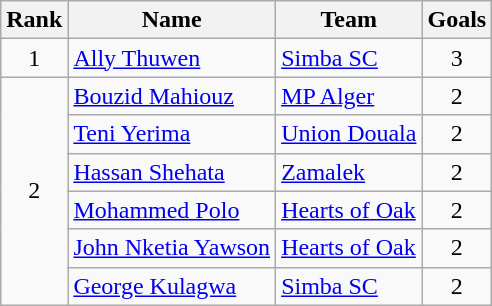<table class="wikitable" style="text-align:center">
<tr>
<th>Rank</th>
<th>Name</th>
<th>Team</th>
<th>Goals</th>
</tr>
<tr>
<td rowspan=1>1</td>
<td align="left"> <a href='#'>Ally Thuwen</a></td>
<td align="left"> <a href='#'>Simba SC</a></td>
<td>3</td>
</tr>
<tr>
<td rowspan=6>2</td>
<td align="left"> <a href='#'>Bouzid Mahiouz</a></td>
<td align="left"> <a href='#'>MP Alger</a></td>
<td>2</td>
</tr>
<tr>
<td align="left"> <a href='#'>Teni Yerima</a></td>
<td align="left"> <a href='#'>Union Douala</a></td>
<td>2</td>
</tr>
<tr>
<td align="left"> <a href='#'>Hassan Shehata</a></td>
<td align="left"> <a href='#'>Zamalek</a></td>
<td>2</td>
</tr>
<tr>
<td align="left"> <a href='#'>Mohammed Polo</a></td>
<td align="left"> <a href='#'>Hearts of Oak</a></td>
<td>2</td>
</tr>
<tr>
<td align="left"> <a href='#'>John Nketia Yawson</a></td>
<td align="left"> <a href='#'>Hearts of Oak</a></td>
<td>2</td>
</tr>
<tr>
<td align="left"> <a href='#'>George Kulagwa</a></td>
<td align="left"> <a href='#'>Simba SC</a></td>
<td>2</td>
</tr>
</table>
